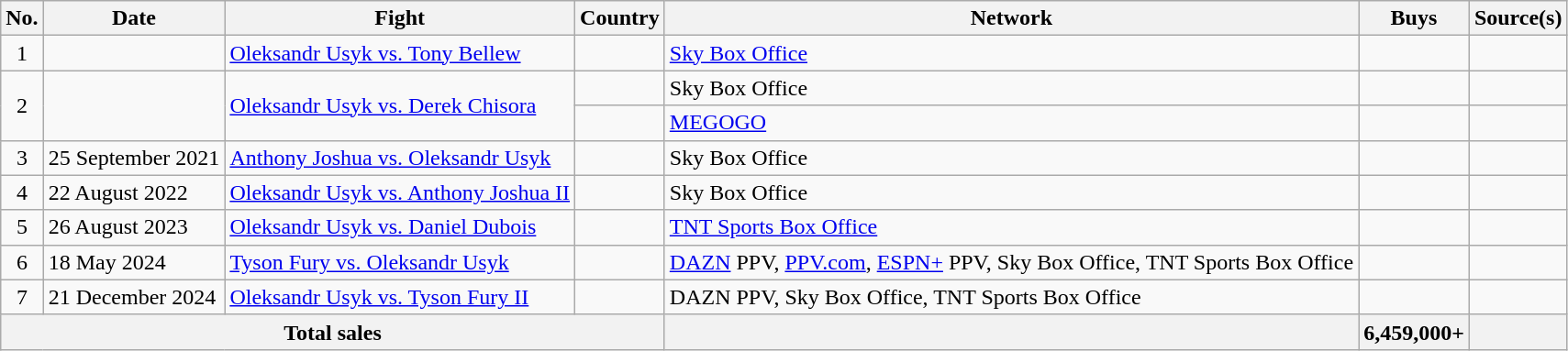<table class="wikitable sortable">
<tr>
<th>No.</th>
<th>Date</th>
<th>Fight</th>
<th>Country</th>
<th>Network</th>
<th>Buys</th>
<th class="unsortable">Source(s)</th>
</tr>
<tr>
<td align=center>1</td>
<td></td>
<td><a href='#'>Oleksandr Usyk vs. Tony Bellew</a></td>
<td></td>
<td><a href='#'>Sky Box Office</a></td>
<td></td>
<td></td>
</tr>
<tr>
<td align=center rowspan="2">2</td>
<td rowspan="2"></td>
<td rowspan="2"><a href='#'>Oleksandr Usyk vs. Derek Chisora</a></td>
<td></td>
<td>Sky Box Office</td>
<td></td>
<td></td>
</tr>
<tr>
<td></td>
<td><a href='#'>MEGOGO</a></td>
<td></td>
<td></td>
</tr>
<tr>
<td align=center>3</td>
<td>25 September 2021</td>
<td><a href='#'>Anthony Joshua vs. Oleksandr Usyk</a></td>
<td></td>
<td>Sky Box Office</td>
<td></td>
<td></td>
</tr>
<tr>
<td align=center>4</td>
<td>22 August 2022</td>
<td><a href='#'>Oleksandr Usyk vs. Anthony Joshua II</a></td>
<td></td>
<td>Sky Box Office</td>
<td></td>
<td></td>
</tr>
<tr>
<td align=center>5</td>
<td>26 August 2023</td>
<td><a href='#'>Oleksandr Usyk vs. Daniel Dubois</a></td>
<td></td>
<td><a href='#'>TNT Sports Box Office</a></td>
<td></td>
<td></td>
</tr>
<tr>
<td align=center>6</td>
<td>18 May 2024</td>
<td><a href='#'>Tyson Fury vs. Oleksandr Usyk</a></td>
<td></td>
<td><a href='#'>DAZN</a> PPV, <a href='#'>PPV.com</a>, <a href='#'>ESPN+</a> PPV, Sky Box Office, TNT Sports Box Office</td>
<td></td>
<td></td>
</tr>
<tr>
<td align=center>7</td>
<td>21 December 2024</td>
<td><a href='#'>Oleksandr Usyk vs. Tyson Fury II</a></td>
<td></td>
<td>DAZN PPV, Sky Box Office, TNT Sports Box Office</td>
<td></td>
<td></td>
</tr>
<tr>
<th colspan="4">Total sales</th>
<th></th>
<th>6,459,000+</th>
<th></th>
</tr>
</table>
